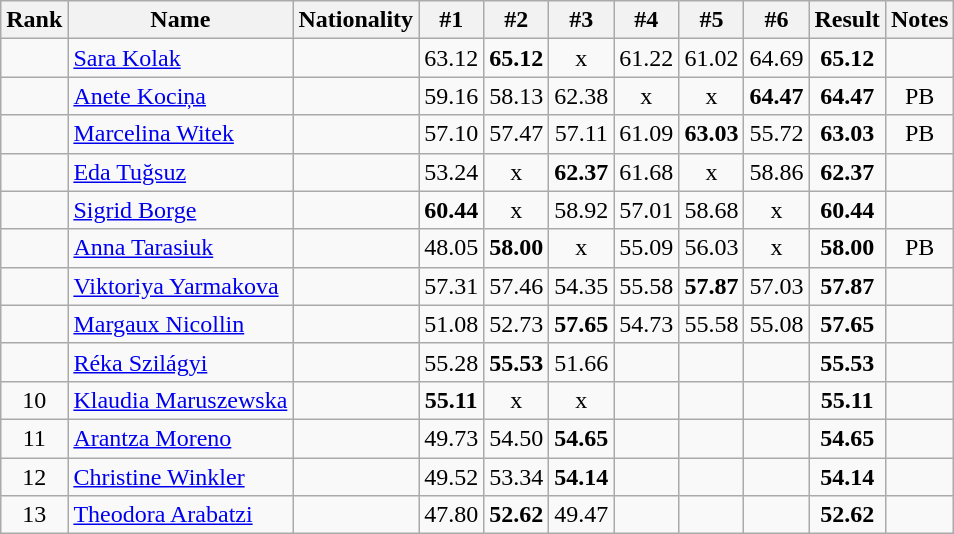<table class="wikitable sortable" style="text-align:center">
<tr>
<th>Rank</th>
<th>Name</th>
<th>Nationality</th>
<th>#1</th>
<th>#2</th>
<th>#3</th>
<th>#4</th>
<th>#5</th>
<th>#6</th>
<th>Result</th>
<th>Notes</th>
</tr>
<tr>
<td></td>
<td align=left><a href='#'>Sara Kolak</a></td>
<td align=left></td>
<td>63.12</td>
<td><strong>65.12</strong></td>
<td>x</td>
<td>61.22</td>
<td>61.02</td>
<td>64.69</td>
<td><strong>65.12</strong></td>
<td></td>
</tr>
<tr>
<td></td>
<td align=left><a href='#'>Anete Kociņa</a></td>
<td align=left></td>
<td>59.16</td>
<td>58.13</td>
<td>62.38</td>
<td>x</td>
<td>x</td>
<td><strong>64.47</strong></td>
<td><strong>64.47</strong></td>
<td>PB</td>
</tr>
<tr>
<td></td>
<td align=left><a href='#'>Marcelina Witek</a></td>
<td align=left></td>
<td>57.10</td>
<td>57.47</td>
<td>57.11</td>
<td>61.09</td>
<td><strong>63.03</strong></td>
<td>55.72</td>
<td><strong>63.03</strong></td>
<td>PB</td>
</tr>
<tr>
<td></td>
<td align=left><a href='#'>Eda Tuğsuz</a></td>
<td align=left></td>
<td>53.24</td>
<td>x</td>
<td><strong>62.37</strong></td>
<td>61.68</td>
<td>x</td>
<td>58.86</td>
<td><strong>62.37</strong></td>
<td></td>
</tr>
<tr>
<td></td>
<td align=left><a href='#'>Sigrid Borge</a></td>
<td align=left></td>
<td><strong>60.44</strong></td>
<td>x</td>
<td>58.92</td>
<td>57.01</td>
<td>58.68</td>
<td>x</td>
<td><strong>60.44</strong></td>
<td></td>
</tr>
<tr>
<td></td>
<td align=left><a href='#'>Anna Tarasiuk</a></td>
<td align=left></td>
<td>48.05</td>
<td><strong>58.00</strong></td>
<td>x</td>
<td>55.09</td>
<td>56.03</td>
<td>x</td>
<td><strong>58.00</strong></td>
<td>PB</td>
</tr>
<tr>
<td></td>
<td align=left><a href='#'>Viktoriya Yarmakova</a></td>
<td align=left></td>
<td>57.31</td>
<td>57.46</td>
<td>54.35</td>
<td>55.58</td>
<td><strong>57.87</strong></td>
<td>57.03</td>
<td><strong>57.87</strong></td>
<td></td>
</tr>
<tr>
<td></td>
<td align=left><a href='#'>Margaux Nicollin</a></td>
<td align=left></td>
<td>51.08</td>
<td>52.73</td>
<td><strong>57.65</strong></td>
<td>54.73</td>
<td>55.58</td>
<td>55.08</td>
<td><strong>57.65</strong></td>
<td></td>
</tr>
<tr>
<td></td>
<td align=left><a href='#'>Réka Szilágyi</a></td>
<td align=left></td>
<td>55.28</td>
<td><strong>55.53</strong></td>
<td>51.66</td>
<td></td>
<td></td>
<td></td>
<td><strong>55.53</strong></td>
<td></td>
</tr>
<tr>
<td>10</td>
<td align=left><a href='#'>Klaudia Maruszewska</a></td>
<td align=left></td>
<td><strong>55.11</strong></td>
<td>x</td>
<td>x</td>
<td></td>
<td></td>
<td></td>
<td><strong>55.11</strong></td>
<td></td>
</tr>
<tr>
<td>11</td>
<td align=left><a href='#'>Arantza Moreno</a></td>
<td align=left></td>
<td>49.73</td>
<td>54.50</td>
<td><strong>54.65</strong></td>
<td></td>
<td></td>
<td></td>
<td><strong>54.65</strong></td>
<td></td>
</tr>
<tr>
<td>12</td>
<td align=left><a href='#'>Christine Winkler</a></td>
<td align=left></td>
<td>49.52</td>
<td>53.34</td>
<td><strong>54.14</strong></td>
<td></td>
<td></td>
<td></td>
<td><strong>54.14</strong></td>
<td></td>
</tr>
<tr>
<td>13</td>
<td align=left><a href='#'>Theodora Arabatzi</a></td>
<td align=left></td>
<td>47.80</td>
<td><strong>52.62</strong></td>
<td>49.47</td>
<td></td>
<td></td>
<td></td>
<td><strong>52.62</strong></td>
<td></td>
</tr>
</table>
